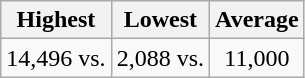<table class="wikitable">
<tr>
<th>Highest</th>
<th>Lowest</th>
<th>Average</th>
</tr>
<tr>
<td align="center">14,496 vs. </td>
<td align="center">2,088 vs. </td>
<td align="center">11,000</td>
</tr>
</table>
